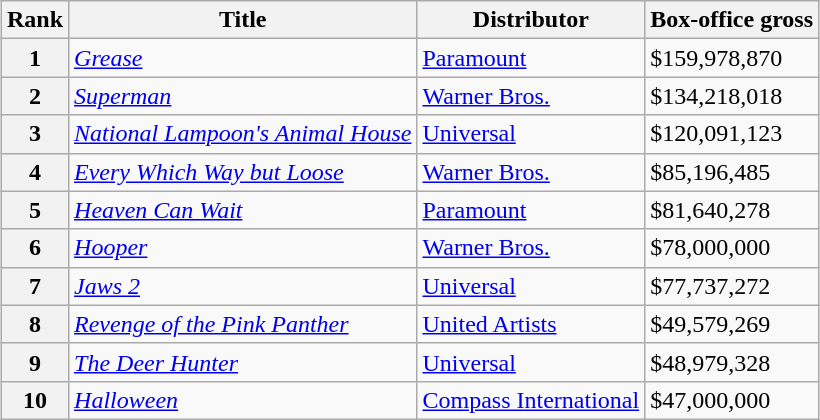<table class="wikitable sortable" style="margin:auto; margin:auto;">
<tr>
<th>Rank</th>
<th>Title</th>
<th>Distributor</th>
<th>Box-office gross</th>
</tr>
<tr>
<th style="text-align:center;">1</th>
<td><em><a href='#'>Grease</a></em></td>
<td><a href='#'>Paramount</a></td>
<td>$159,978,870</td>
</tr>
<tr>
<th style="text-align:center;">2</th>
<td><em><a href='#'>Superman</a></em></td>
<td><a href='#'>Warner Bros.</a></td>
<td>$134,218,018</td>
</tr>
<tr>
<th style="text-align:center;">3</th>
<td><em><a href='#'>National Lampoon's Animal House</a></em></td>
<td><a href='#'>Universal</a></td>
<td>$120,091,123</td>
</tr>
<tr>
<th style="text-align:center;">4</th>
<td><em><a href='#'>Every Which Way but Loose</a></em></td>
<td><a href='#'>Warner Bros.</a></td>
<td>$85,196,485</td>
</tr>
<tr>
<th style="text-align:center;">5</th>
<td><em><a href='#'>Heaven Can Wait</a></em></td>
<td><a href='#'>Paramount</a></td>
<td>$81,640,278</td>
</tr>
<tr>
<th style="text-align:center;">6</th>
<td><em><a href='#'>Hooper</a></em></td>
<td><a href='#'>Warner Bros.</a></td>
<td>$78,000,000</td>
</tr>
<tr>
<th style="text-align:center;">7</th>
<td><em><a href='#'>Jaws 2</a></em></td>
<td><a href='#'>Universal</a></td>
<td>$77,737,272</td>
</tr>
<tr>
<th style="text-align:center;">8</th>
<td><em><a href='#'>Revenge of the Pink Panther</a></em></td>
<td><a href='#'>United Artists</a></td>
<td>$49,579,269</td>
</tr>
<tr>
<th style="text-align:center;">9</th>
<td><em><a href='#'>The Deer Hunter</a></em></td>
<td><a href='#'>Universal</a></td>
<td>$48,979,328</td>
</tr>
<tr>
<th style="text-align:center;">10</th>
<td><em><a href='#'>Halloween</a></em></td>
<td><a href='#'>Compass International</a></td>
<td>$47,000,000</td>
</tr>
</table>
